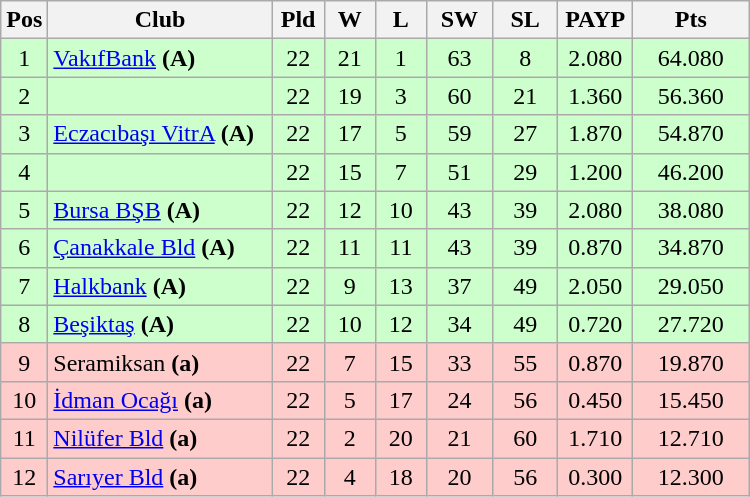<table class=wikitable style="text-align:center;" width="500">
<tr>
<th width=4%>Pos</th>
<th width=31%>Club</th>
<th width=7%>Pld</th>
<th width=7%>W</th>
<th width=7%>L</th>
<th width=9%>SW</th>
<th width=9%>SL</th>
<th width=10%>PAYP</th>
<th width=16%>Pts</th>
</tr>
<tr bgcolor=#ccffcc>
<td>1</td>
<td align="left"><a href='#'>VakıfBank</a> <strong>(A)</strong></td>
<td>22</td>
<td>21</td>
<td>1</td>
<td>63</td>
<td>8</td>
<td>2.080</td>
<td>64.080</td>
</tr>
<tr bgcolor=#ccffcc>
<td>2</td>
<td align="left"></td>
<td>22</td>
<td>19</td>
<td>3</td>
<td>60</td>
<td>21</td>
<td>1.360</td>
<td>56.360</td>
</tr>
<tr bgcolor=#ccffcc>
<td>3</td>
<td align="left"><a href='#'>Eczacıbaşı VitrA</a> <strong>(A)</strong></td>
<td>22</td>
<td>17</td>
<td>5</td>
<td>59</td>
<td>27</td>
<td>1.870</td>
<td>54.870</td>
</tr>
<tr bgcolor=#ccffcc>
<td>4</td>
<td align="left"></td>
<td>22</td>
<td>15</td>
<td>7</td>
<td>51</td>
<td>29</td>
<td>1.200</td>
<td>46.200</td>
</tr>
<tr bgcolor=#ccffcc>
<td>5</td>
<td align="left"><a href='#'>Bursa BŞB</a> <strong>(A)</strong></td>
<td>22</td>
<td>12</td>
<td>10</td>
<td>43</td>
<td>39</td>
<td>2.080</td>
<td>38.080</td>
</tr>
<tr bgcolor=#ccffcc>
<td>6</td>
<td align="left"><a href='#'>Çanakkale Bld</a> <strong>(A)</strong></td>
<td>22</td>
<td>11</td>
<td>11</td>
<td>43</td>
<td>39</td>
<td>0.870</td>
<td>34.870</td>
</tr>
<tr bgcolor=#ccffcc>
<td>7</td>
<td align="left"><a href='#'>Halkbank</a> <strong>(A)</strong></td>
<td>22</td>
<td>9</td>
<td>13</td>
<td>37</td>
<td>49</td>
<td>2.050</td>
<td>29.050</td>
</tr>
<tr bgcolor=#ccffcc>
<td>8</td>
<td align="left"><a href='#'>Beşiktaş</a> <strong>(A)</strong></td>
<td>22</td>
<td>10</td>
<td>12</td>
<td>34</td>
<td>49</td>
<td>0.720</td>
<td>27.720</td>
</tr>
<tr style="background-color: #FFCCCC;">
<td>9</td>
<td align="left">Seramiksan <strong>(a)</strong></td>
<td>22</td>
<td>7</td>
<td>15</td>
<td>33</td>
<td>55</td>
<td>0.870</td>
<td>19.870</td>
</tr>
<tr style="background-color: #ffcccc;">
<td>10</td>
<td align="left"><a href='#'>İdman Ocağı</a> <strong>(a)</strong></td>
<td>22</td>
<td>5</td>
<td>17</td>
<td>24</td>
<td>56</td>
<td>0.450</td>
<td>15.450</td>
</tr>
<tr style="background-color: #ffcccc;">
<td>11</td>
<td align="left"><a href='#'>Nilüfer Bld</a> <strong>(a)</strong></td>
<td>22</td>
<td>2</td>
<td>20</td>
<td>21</td>
<td>60</td>
<td>1.710</td>
<td>12.710</td>
</tr>
<tr style="background-color: #ffcccc;">
<td>12</td>
<td align="left"><a href='#'>Sarıyer Bld</a> <strong>(a)</strong></td>
<td>22</td>
<td>4</td>
<td>18</td>
<td>20</td>
<td>56</td>
<td>0.300</td>
<td>12.300</td>
</tr>
</table>
